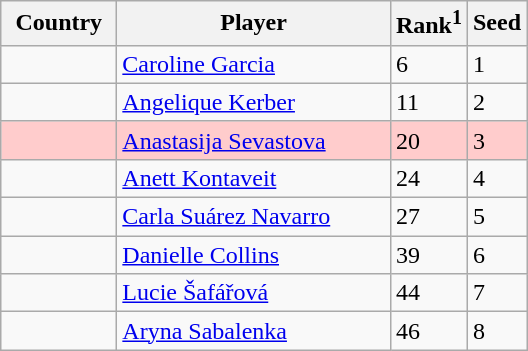<table class="wikitable" border="1">
<tr>
<th width="70">Country</th>
<th width="175">Player</th>
<th>Rank<sup>1</sup></th>
<th>Seed</th>
</tr>
<tr>
<td></td>
<td><a href='#'>Caroline Garcia</a></td>
<td>6</td>
<td>1</td>
</tr>
<tr>
<td></td>
<td><a href='#'>Angelique Kerber</a></td>
<td>11</td>
<td>2</td>
</tr>
<tr bgcolor=#fcc>
<td></td>
<td><a href='#'>Anastasija Sevastova</a></td>
<td>20</td>
<td>3</td>
</tr>
<tr>
<td></td>
<td><a href='#'>Anett Kontaveit</a></td>
<td>24</td>
<td>4</td>
</tr>
<tr>
<td></td>
<td><a href='#'>Carla Suárez Navarro</a></td>
<td>27</td>
<td>5</td>
</tr>
<tr>
<td></td>
<td><a href='#'>Danielle Collins</a></td>
<td>39</td>
<td>6</td>
</tr>
<tr>
<td></td>
<td><a href='#'>Lucie Šafářová</a></td>
<td>44</td>
<td>7</td>
</tr>
<tr>
<td></td>
<td><a href='#'>Aryna Sabalenka</a></td>
<td>46</td>
<td>8</td>
</tr>
</table>
